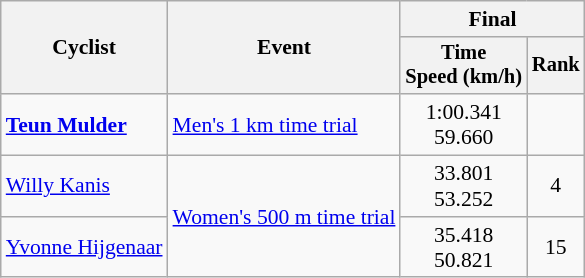<table class="wikitable" style="font-size:90%">
<tr>
<th rowspan=2>Cyclist</th>
<th rowspan=2>Event</th>
<th colspan=2>Final</th>
</tr>
<tr style="font-size:95%">
<th>Time<br>Speed (km/h)</th>
<th>Rank</th>
</tr>
<tr align=center>
<td align=left><strong><a href='#'>Teun Mulder</a></strong></td>
<td align=left><a href='#'>Men's 1 km time trial</a></td>
<td>1:00.341<br>59.660</td>
<td></td>
</tr>
<tr align=center>
<td align=left><a href='#'>Willy Kanis</a></td>
<td align=left rowspan=2><a href='#'>Women's 500 m time trial</a></td>
<td>33.801<br>53.252</td>
<td>4</td>
</tr>
<tr align=center>
<td align=left><a href='#'>Yvonne Hijgenaar</a></td>
<td>35.418<br>50.821</td>
<td>15</td>
</tr>
</table>
